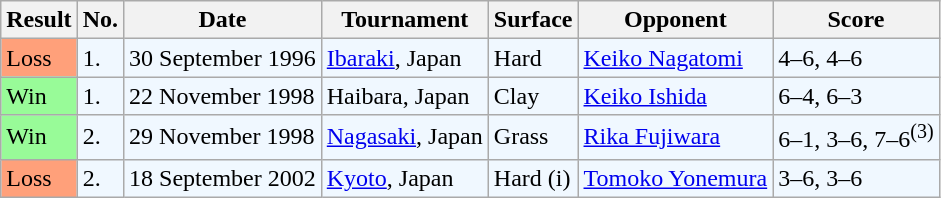<table class="sortable wikitable">
<tr>
<th>Result</th>
<th>No.</th>
<th>Date</th>
<th>Tournament</th>
<th>Surface</th>
<th>Opponent</th>
<th class="unsortable">Score</th>
</tr>
<tr bgcolor="#f0f8ff">
<td style="background:#ffa07a;">Loss</td>
<td>1.</td>
<td>30 September 1996</td>
<td><a href='#'>Ibaraki</a>, Japan</td>
<td>Hard</td>
<td> <a href='#'>Keiko Nagatomi</a></td>
<td>4–6, 4–6</td>
</tr>
<tr bgcolor="#f0f8ff">
<td style="background:#98fb98;">Win</td>
<td>1.</td>
<td>22 November 1998</td>
<td>Haibara, Japan</td>
<td>Clay</td>
<td> <a href='#'>Keiko Ishida</a></td>
<td>6–4, 6–3</td>
</tr>
<tr style="background:#f0f8ff;">
<td style="background:#98fb98;">Win</td>
<td>2.</td>
<td>29 November 1998</td>
<td><a href='#'>Nagasaki</a>, Japan</td>
<td>Grass</td>
<td> <a href='#'>Rika Fujiwara</a></td>
<td>6–1, 3–6, 7–6<sup>(3)</sup></td>
</tr>
<tr style="background:#f0f8ff;">
<td style="background:#ffa07a;">Loss</td>
<td>2.</td>
<td>18 September 2002</td>
<td><a href='#'>Kyoto</a>, Japan</td>
<td>Hard (i)</td>
<td> <a href='#'>Tomoko Yonemura</a></td>
<td>3–6, 3–6</td>
</tr>
</table>
